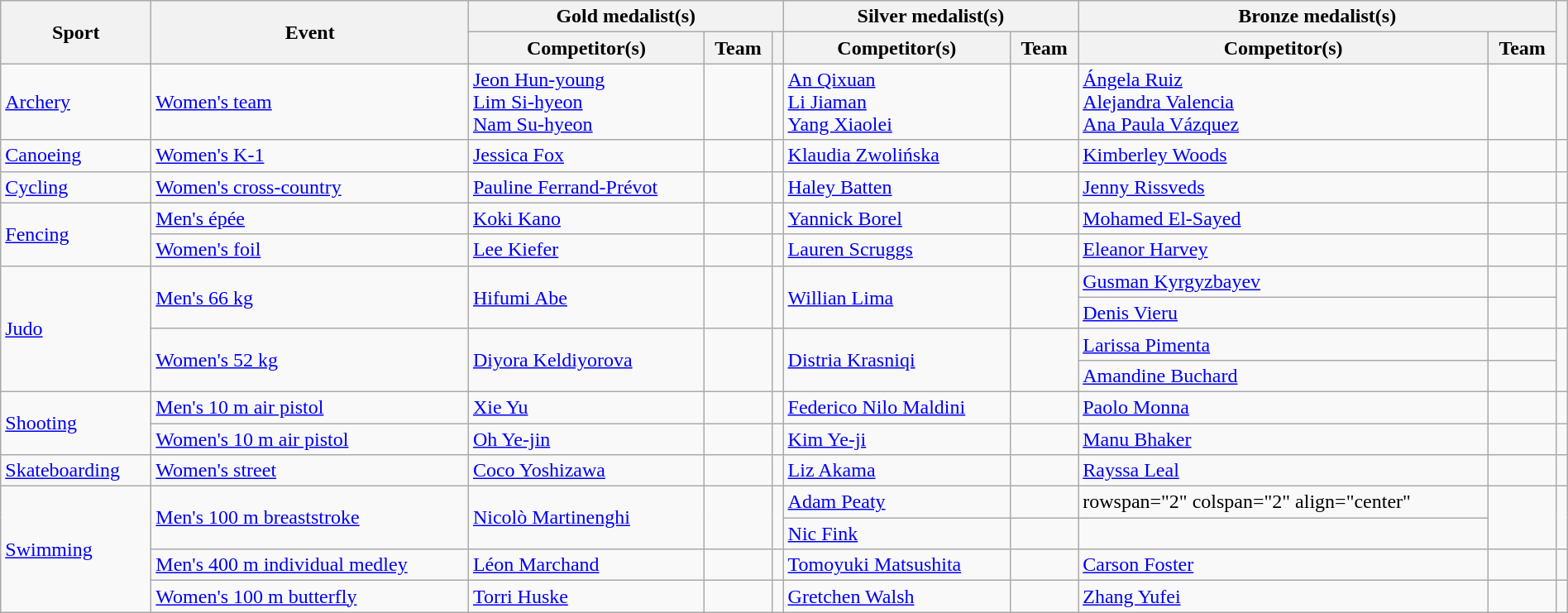<table class="wikitable" style="width:100%;">
<tr>
<th rowspan="2">Sport</th>
<th rowspan="2">Event</th>
<th colspan="3">Gold medalist(s)</th>
<th colspan="2">Silver medalist(s)</th>
<th colspan="2">Bronze medalist(s)</th>
<th rowspan="2"></th>
</tr>
<tr>
<th>Competitor(s)</th>
<th>Team</th>
<th></th>
<th>Competitor(s)</th>
<th>Team</th>
<th>Competitor(s)</th>
<th>Team</th>
</tr>
<tr>
<td><a href='#'>Archery</a></td>
<td><a href='#'>Women's team</a></td>
<td><a href='#'>Jeon Hun-young</a> <br> <a href='#'>Lim Si-hyeon</a> <br> <a href='#'>Nam Su-hyeon</a></td>
<td></td>
<td></td>
<td><a href='#'>An Qixuan</a> <br> <a href='#'>Li Jiaman</a> <br> <a href='#'>Yang Xiaolei</a></td>
<td></td>
<td><a href='#'>Ángela Ruiz</a> <br> <a href='#'>Alejandra Valencia</a> <br> <a href='#'>Ana Paula Vázquez</a></td>
<td></td>
<td></td>
</tr>
<tr>
<td><a href='#'>Canoeing</a></td>
<td><a href='#'>Women's K-1</a></td>
<td><a href='#'>Jessica Fox</a></td>
<td></td>
<td></td>
<td><a href='#'>Klaudia Zwolińska</a></td>
<td></td>
<td><a href='#'>Kimberley Woods</a></td>
<td></td>
<td></td>
</tr>
<tr>
<td><a href='#'>Cycling</a></td>
<td><a href='#'>Women's cross-country</a></td>
<td><a href='#'>Pauline Ferrand-Prévot</a></td>
<td></td>
<td></td>
<td><a href='#'>Haley Batten</a></td>
<td></td>
<td><a href='#'>Jenny Rissveds</a></td>
<td></td>
<td></td>
</tr>
<tr>
<td rowspan="2"><a href='#'>Fencing</a></td>
<td><a href='#'>Men's épée</a></td>
<td><a href='#'>Koki Kano</a></td>
<td></td>
<td></td>
<td><a href='#'>Yannick Borel</a></td>
<td></td>
<td><a href='#'>Mohamed El-Sayed</a></td>
<td></td>
<td></td>
</tr>
<tr>
<td><a href='#'>Women's foil</a></td>
<td><a href='#'>Lee Kiefer</a></td>
<td></td>
<td></td>
<td><a href='#'>Lauren Scruggs</a></td>
<td></td>
<td><a href='#'>Eleanor Harvey</a></td>
<td></td>
<td></td>
</tr>
<tr>
<td rowspan="4"><a href='#'>Judo</a></td>
<td rowspan="2"><a href='#'>Men's 66 kg</a></td>
<td rowspan="2"><a href='#'>Hifumi Abe</a></td>
<td rowspan="2"></td>
<td rowspan="2"></td>
<td rowspan="2"><a href='#'>Willian Lima</a></td>
<td rowspan="2"></td>
<td><a href='#'>Gusman Kyrgyzbayev</a></td>
<td></td>
<td rowspan="2"></td>
</tr>
<tr>
<td><a href='#'>Denis Vieru</a></td>
<td></td>
</tr>
<tr>
<td rowspan="2"><a href='#'>Women's 52 kg</a></td>
<td rowspan="2"><a href='#'>Diyora Keldiyorova</a></td>
<td rowspan="2"></td>
<td rowspan="2"></td>
<td rowspan="2"><a href='#'>Distria Krasniqi</a></td>
<td rowspan="2"></td>
<td><a href='#'>Larissa Pimenta</a></td>
<td></td>
<td rowspan="2"></td>
</tr>
<tr>
<td><a href='#'>Amandine Buchard</a></td>
<td></td>
</tr>
<tr>
<td rowspan="2"><a href='#'>Shooting</a></td>
<td><a href='#'>Men's 10 m air pistol</a></td>
<td><a href='#'>Xie Yu</a></td>
<td></td>
<td></td>
<td><a href='#'>Federico Nilo Maldini</a></td>
<td></td>
<td><a href='#'>Paolo Monna</a></td>
<td></td>
<td></td>
</tr>
<tr>
<td><a href='#'>Women's 10 m air pistol</a></td>
<td><a href='#'>Oh Ye-jin</a></td>
<td></td>
<td></td>
<td><a href='#'>Kim Ye-ji</a></td>
<td></td>
<td><a href='#'>Manu Bhaker</a></td>
<td></td>
<td></td>
</tr>
<tr>
<td><a href='#'>Skateboarding</a></td>
<td><a href='#'>Women's street</a></td>
<td><a href='#'>Coco Yoshizawa</a></td>
<td></td>
<td></td>
<td><a href='#'>Liz Akama</a></td>
<td></td>
<td><a href='#'>Rayssa Leal</a></td>
<td></td>
<td></td>
</tr>
<tr>
<td rowspan="4"><a href='#'>Swimming</a></td>
<td rowspan="2"><a href='#'>Men's 100 m breaststroke</a></td>
<td rowspan="2"><a href='#'>Nicolò Martinenghi</a></td>
<td rowspan="2"></td>
<td rowspan="2"></td>
<td><a href='#'>Adam Peaty</a></td>
<td></td>
<td>rowspan="2" colspan="2" align="center" </td>
<td rowspan="2"></td>
</tr>
<tr>
<td><a href='#'>Nic Fink</a></td>
<td></td>
</tr>
<tr>
<td><a href='#'>Men's 400 m individual medley</a></td>
<td><a href='#'>Léon Marchand</a></td>
<td></td>
<td></td>
<td><a href='#'>Tomoyuki Matsushita</a></td>
<td></td>
<td><a href='#'>Carson Foster</a></td>
<td></td>
<td></td>
</tr>
<tr>
<td><a href='#'>Women's 100 m butterfly</a></td>
<td><a href='#'>Torri Huske</a></td>
<td></td>
<td></td>
<td><a href='#'>Gretchen Walsh</a></td>
<td></td>
<td><a href='#'>Zhang Yufei</a></td>
<td></td>
<td></td>
</tr>
</table>
